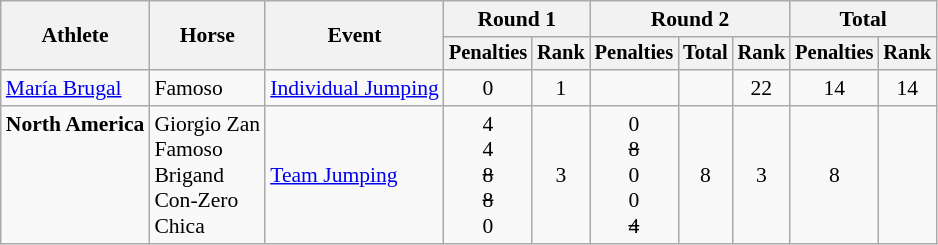<table class="wikitable" border="1" style="font-size:90%">
<tr>
<th rowspan=2>Athlete</th>
<th rowspan=2>Horse</th>
<th rowspan=2>Event</th>
<th colspan=2>Round 1</th>
<th colspan=3>Round 2</th>
<th colspan=2>Total</th>
</tr>
<tr style="font-size:95%">
<th>Penalties</th>
<th>Rank</th>
<th>Penalties</th>
<th>Total</th>
<th>Rank</th>
<th>Penalties</th>
<th>Rank</th>
</tr>
<tr align=center>
<td align=left><a href='#'>María Brugal</a></td>
<td align=left>Famoso</td>
<td align=left><a href='#'>Individual Jumping</a></td>
<td>0</td>
<td>1</td>
<td></td>
<td></td>
<td>22</td>
<td>14</td>
<td>14</td>
</tr>
<tr align=center>
<td align=left><strong>North America</strong><br><br><br><br><br></td>
<td align=left valign=bottom>Giorgio Zan<br>Famoso<br>Brigand<br>Con-Zero<br>Chica</td>
<td align=left><a href='#'>Team Jumping</a></td>
<td valign=bottom>4<br>4<br><s>8</s><br><s>8</s><br>0</td>
<td>3</td>
<td valign=bottom>0<br><s>8</s><br>0<br>0<br><s>4</s></td>
<td>8</td>
<td>3</td>
<td>8</td>
<td></td>
</tr>
</table>
